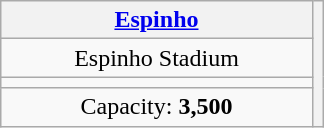<table class="wikitable" style="text-align:center;margin:1em auto;">
<tr>
<th width=200><a href='#'>Espinho</a> <br></th>
<th rowspan=5 colspan=2></th>
</tr>
<tr>
<td>Espinho Stadium</td>
</tr>
<tr>
<td></td>
</tr>
<tr>
<td>Capacity: <strong>3,500</strong></td>
</tr>
</table>
